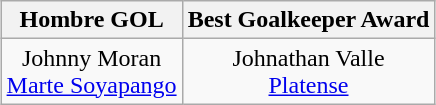<table class="wikitable" style="margin: 0 auto;">
<tr>
<th>Hombre GOL</th>
<th>Best Goalkeeper Award</th>
</tr>
<tr>
<td align=center> Johnny Moran <br> <a href='#'>Marte Soyapango</a></td>
<td align=center> Johnathan Valle <br> <a href='#'>Platense</a></td>
</tr>
</table>
